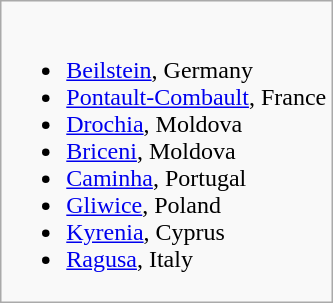<table class="wikitable">
<tr valign="top">
<td><br><ul><li> <a href='#'>Beilstein</a>, Germany</li><li> <a href='#'>Pontault-Combault</a>, France</li><li> <a href='#'>Drochia</a>, Moldova</li><li> <a href='#'>Briceni</a>, Moldova</li><li> <a href='#'>Caminha</a>, Portugal</li><li> <a href='#'>Gliwice</a>, Poland</li><li> <a href='#'>Kyrenia</a>, Cyprus</li><li> <a href='#'>Ragusa</a>, Italy</li></ul></td>
</tr>
</table>
